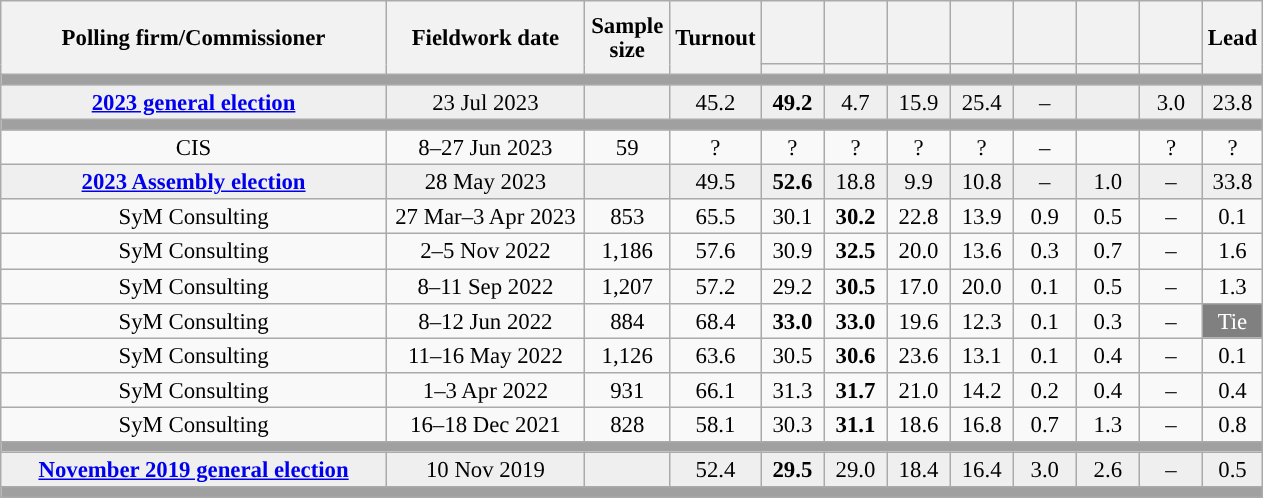<table class="wikitable collapsible collapsed" style="text-align:center; font-size:95%; line-height:16px;">
<tr style="height:42px;">
<th style="width:250px;" rowspan="2">Polling firm/Commissioner</th>
<th style="width:125px;" rowspan="2">Fieldwork date</th>
<th style="width:50px;" rowspan="2">Sample size</th>
<th style="width:45px;" rowspan="2">Turnout</th>
<th style="width:35px;"></th>
<th style="width:35px;"></th>
<th style="width:35px;"></th>
<th style="width:35px;"></th>
<th style="width:35px;"></th>
<th style="width:35px;"></th>
<th style="width:35px;"></th>
<th style="width:30px;" rowspan="2">Lead</th>
</tr>
<tr>
<th style="color:inherit;background:"></th>
<th style="color:inherit;background:"></th>
<th style="color:inherit;background:"></th>
<th style="color:inherit;background:"></th>
<th style="color:inherit;background:"></th>
<th style="color:inherit;background:"></th>
<th style="color:inherit;background:"></th>
</tr>
<tr>
<td colspan="12" style="background:#A0A0A0"></td>
</tr>
<tr style="background:#EFEFEF;">
<td><strong><a href='#'>2023 general election</a></strong></td>
<td>23 Jul 2023</td>
<td></td>
<td>45.2</td>
<td><strong>49.2</strong><br></td>
<td>4.7<br></td>
<td>15.9<br></td>
<td>25.4<br></td>
<td>–</td>
<td></td>
<td>3.0<br></td>
<td style="background:">23.8</td>
</tr>
<tr>
<td colspan="12" style="background:#A0A0A0"></td>
</tr>
<tr>
<td>CIS</td>
<td>8–27 Jun 2023</td>
<td>59</td>
<td>?</td>
<td>?<br></td>
<td>?<br></td>
<td>?<br></td>
<td>?<br></td>
<td>–</td>
<td></td>
<td>?<br></td>
<td style="background:">?</td>
</tr>
<tr style="background:#EFEFEF;">
<td><strong><a href='#'>2023 Assembly election</a></strong></td>
<td>28 May 2023</td>
<td></td>
<td>49.5</td>
<td><strong>52.6</strong><br></td>
<td>18.8<br></td>
<td>9.9<br></td>
<td>10.8<br></td>
<td>–</td>
<td>1.0<br></td>
<td>–</td>
<td style="background:">33.8</td>
</tr>
<tr>
<td>SyM Consulting</td>
<td>27 Mar–3 Apr 2023</td>
<td>853</td>
<td>65.5</td>
<td>30.1<br></td>
<td><strong>30.2</strong><br></td>
<td>22.8<br></td>
<td>13.9<br></td>
<td>0.9<br></td>
<td>0.5<br></td>
<td>–</td>
<td style="background:">0.1</td>
</tr>
<tr>
<td>SyM Consulting</td>
<td>2–5 Nov 2022</td>
<td>1,186</td>
<td>57.6</td>
<td>30.9<br></td>
<td><strong>32.5</strong><br></td>
<td>20.0<br></td>
<td>13.6<br></td>
<td>0.3<br></td>
<td>0.7<br></td>
<td>–</td>
<td style="background:">1.6</td>
</tr>
<tr>
<td>SyM Consulting</td>
<td>8–11 Sep 2022</td>
<td>1,207</td>
<td>57.2</td>
<td>29.2<br></td>
<td><strong>30.5</strong><br></td>
<td>17.0<br></td>
<td>20.0<br></td>
<td>0.1<br></td>
<td>0.5<br></td>
<td>–</td>
<td style="background:">1.3</td>
</tr>
<tr>
<td>SyM Consulting</td>
<td>8–12 Jun 2022</td>
<td>884</td>
<td>68.4</td>
<td><strong>33.0</strong><br></td>
<td><strong>33.0</strong><br></td>
<td>19.6<br></td>
<td>12.3<br></td>
<td>0.1<br></td>
<td>0.3<br></td>
<td>–</td>
<td style="background:gray; color:white;">Tie</td>
</tr>
<tr>
<td>SyM Consulting</td>
<td>11–16 May 2022</td>
<td>1,126</td>
<td>63.6</td>
<td>30.5<br></td>
<td><strong>30.6</strong><br></td>
<td>23.6<br></td>
<td>13.1<br></td>
<td>0.1<br></td>
<td>0.4<br></td>
<td>–</td>
<td style="background:">0.1</td>
</tr>
<tr>
<td>SyM Consulting</td>
<td>1–3 Apr 2022</td>
<td>931</td>
<td>66.1</td>
<td>31.3<br></td>
<td><strong>31.7</strong><br></td>
<td>21.0<br></td>
<td>14.2<br></td>
<td>0.2<br></td>
<td>0.4<br></td>
<td>–</td>
<td style="background:">0.4</td>
</tr>
<tr>
<td>SyM Consulting</td>
<td>16–18 Dec 2021</td>
<td>828</td>
<td>58.1</td>
<td>30.3<br></td>
<td><strong>31.1</strong><br></td>
<td>18.6<br></td>
<td>16.8<br></td>
<td>0.7<br></td>
<td>1.3<br></td>
<td>–</td>
<td style="background:">0.8</td>
</tr>
<tr>
<td colspan="12" style="background:#A0A0A0"></td>
</tr>
<tr style="background:#EFEFEF;">
<td><strong><a href='#'>November 2019 general election</a></strong></td>
<td>10 Nov 2019</td>
<td></td>
<td>52.4</td>
<td><strong>29.5</strong><br></td>
<td>29.0<br></td>
<td>18.4<br></td>
<td>16.4<br></td>
<td>3.0<br></td>
<td>2.6<br></td>
<td>–</td>
<td style="background:">0.5</td>
</tr>
<tr>
<td colspan="12" style="background:#A0A0A0"></td>
</tr>
</table>
